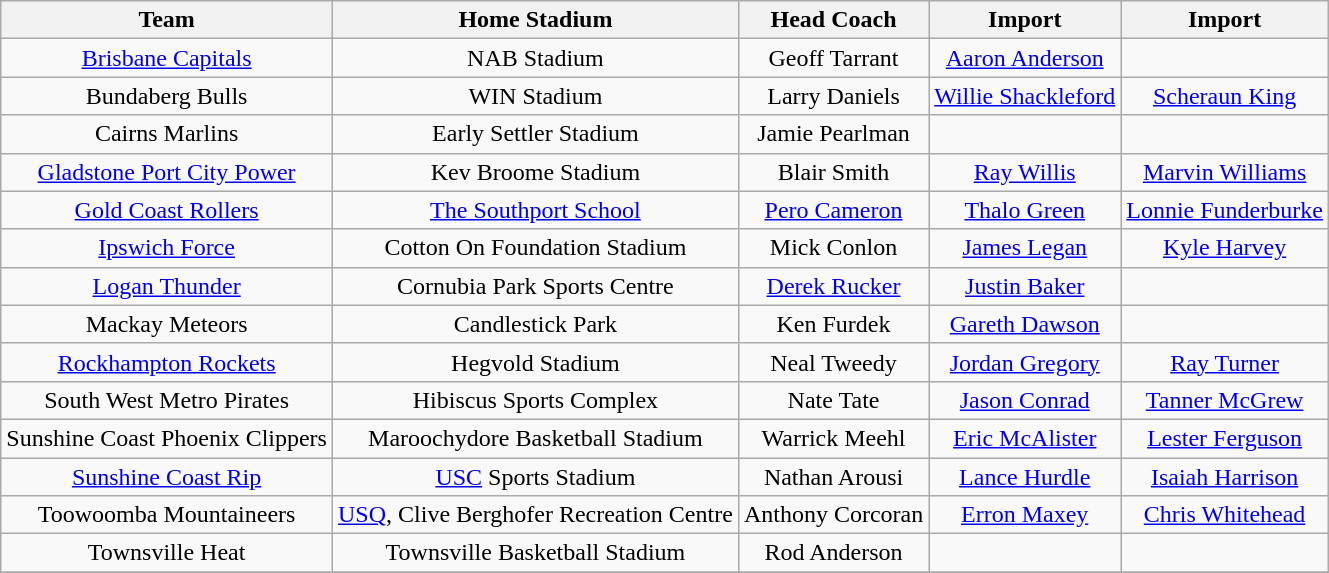<table class="wikitable" style="text-align:center">
<tr>
<th>Team</th>
<th>Home Stadium</th>
<th>Head Coach</th>
<th>Import</th>
<th>Import</th>
</tr>
<tr>
<td><a href='#'>Brisbane Capitals</a></td>
<td>NAB Stadium</td>
<td>Geoff Tarrant</td>
<td> <a href='#'>Aaron Anderson</a></td>
<td></td>
</tr>
<tr>
<td>Bundaberg Bulls</td>
<td>WIN Stadium</td>
<td>Larry Daniels</td>
<td> <a href='#'>Willie Shackleford</a></td>
<td> <a href='#'>Scheraun King</a></td>
</tr>
<tr>
<td>Cairns Marlins</td>
<td>Early Settler Stadium</td>
<td>Jamie Pearlman</td>
<td></td>
<td></td>
</tr>
<tr>
<td><a href='#'>Gladstone Port City Power</a></td>
<td>Kev Broome Stadium</td>
<td>Blair Smith</td>
<td> <a href='#'>Ray Willis</a></td>
<td> <a href='#'>Marvin Williams</a></td>
</tr>
<tr>
<td><a href='#'>Gold Coast Rollers</a></td>
<td><a href='#'>The Southport School</a></td>
<td><a href='#'>Pero Cameron</a></td>
<td> <a href='#'>Thalo Green</a></td>
<td> <a href='#'>Lonnie Funderburke</a></td>
</tr>
<tr>
<td><a href='#'>Ipswich Force</a></td>
<td>Cotton On Foundation Stadium</td>
<td>Mick Conlon</td>
<td> <a href='#'>James Legan</a></td>
<td> <a href='#'>Kyle Harvey</a></td>
</tr>
<tr>
<td><a href='#'>Logan Thunder</a></td>
<td>Cornubia Park Sports Centre</td>
<td><a href='#'>Derek Rucker</a></td>
<td> <a href='#'>Justin Baker</a></td>
<td></td>
</tr>
<tr>
<td>Mackay Meteors</td>
<td>Candlestick Park</td>
<td>Ken Furdek</td>
<td> <a href='#'>Gareth Dawson</a></td>
<td></td>
</tr>
<tr>
<td><a href='#'>Rockhampton Rockets</a></td>
<td>Hegvold Stadium</td>
<td>Neal Tweedy</td>
<td> <a href='#'>Jordan Gregory</a></td>
<td> <a href='#'>Ray Turner</a></td>
</tr>
<tr>
<td>South West Metro Pirates</td>
<td>Hibiscus Sports Complex</td>
<td>Nate Tate</td>
<td> <a href='#'>Jason Conrad</a></td>
<td> <a href='#'>Tanner McGrew</a></td>
</tr>
<tr>
<td>Sunshine Coast Phoenix Clippers</td>
<td>Maroochydore Basketball Stadium</td>
<td>Warrick Meehl</td>
<td> <a href='#'>Eric McAlister</a></td>
<td> <a href='#'>Lester Ferguson</a></td>
</tr>
<tr>
<td><a href='#'>Sunshine Coast Rip</a></td>
<td><a href='#'>USC</a> Sports Stadium</td>
<td>Nathan Arousi</td>
<td> <a href='#'>Lance Hurdle</a></td>
<td> <a href='#'>Isaiah Harrison</a></td>
</tr>
<tr>
<td>Toowoomba Mountaineers</td>
<td><a href='#'>USQ</a>, Clive Berghofer Recreation Centre</td>
<td>Anthony Corcoran</td>
<td> <a href='#'>Erron Maxey</a></td>
<td> <a href='#'>Chris Whitehead</a></td>
</tr>
<tr>
<td>Townsville Heat</td>
<td>Townsville Basketball Stadium</td>
<td>Rod Anderson</td>
<td></td>
<td></td>
</tr>
<tr>
</tr>
</table>
